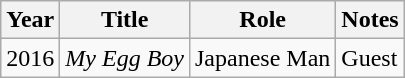<table class="wikitable sortable">
<tr>
<th>Year</th>
<th>Title</th>
<th>Role</th>
<th class="unsortable">Notes</th>
</tr>
<tr>
<td>2016</td>
<td><em>My Egg Boy</em></td>
<td>Japanese Man</td>
<td>Guest</td>
</tr>
</table>
